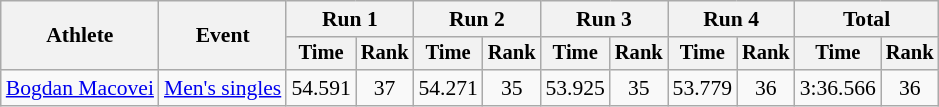<table class="wikitable" style="font-size:90%">
<tr>
<th rowspan="2">Athlete</th>
<th rowspan="2">Event</th>
<th colspan=2>Run 1</th>
<th colspan=2>Run 2</th>
<th colspan=2>Run 3</th>
<th colspan=2>Run 4</th>
<th colspan=2>Total</th>
</tr>
<tr style="font-size:95%">
<th>Time</th>
<th>Rank</th>
<th>Time</th>
<th>Rank</th>
<th>Time</th>
<th>Rank</th>
<th>Time</th>
<th>Rank</th>
<th>Time</th>
<th>Rank</th>
</tr>
<tr align=center>
<td align=left><a href='#'>Bogdan Macovei</a></td>
<td align=left><a href='#'>Men's singles</a></td>
<td>54.591</td>
<td>37</td>
<td>54.271</td>
<td>35</td>
<td>53.925</td>
<td>35</td>
<td>53.779</td>
<td>36</td>
<td>3:36.566</td>
<td>36</td>
</tr>
</table>
